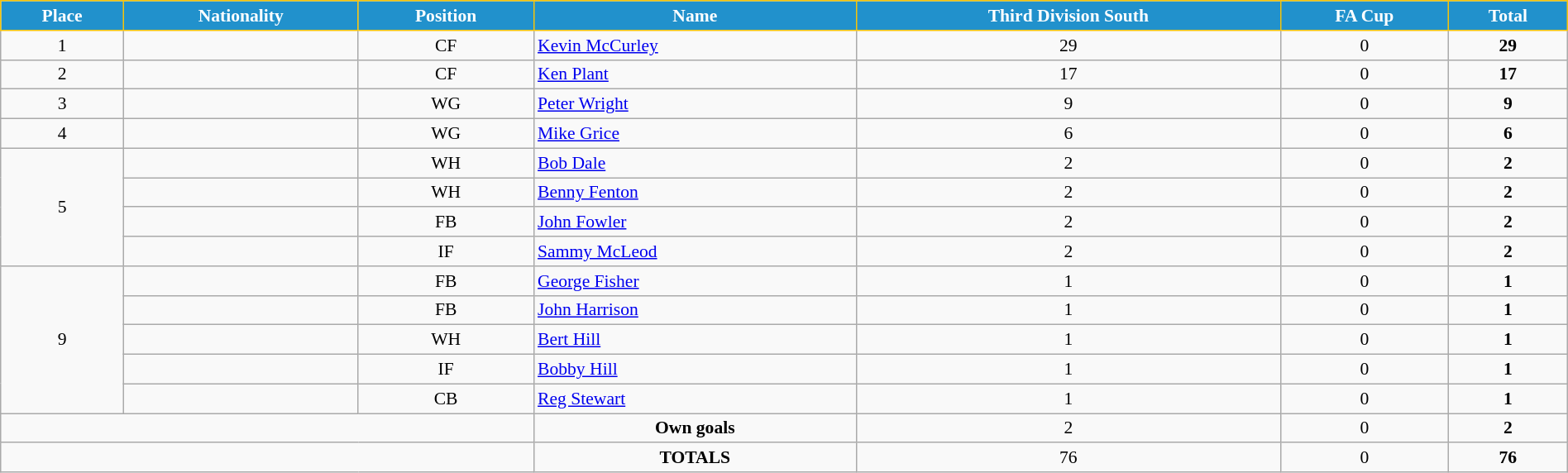<table class="wikitable" style="text-align:center; font-size:90%; width:100%;">
<tr>
<th style="background:#2191CC; color:white; border:1px solid #F7C408; text-align:center;">Place</th>
<th style="background:#2191CC; color:white; border:1px solid #F7C408; text-align:center;">Nationality</th>
<th style="background:#2191CC; color:white; border:1px solid #F7C408; text-align:center;">Position</th>
<th style="background:#2191CC; color:white; border:1px solid #F7C408; text-align:center;">Name</th>
<th style="background:#2191CC; color:white; border:1px solid #F7C408; text-align:center;">Third Division South</th>
<th style="background:#2191CC; color:white; border:1px solid #F7C408; text-align:center;">FA Cup</th>
<th style="background:#2191CC; color:white; border:1px solid #F7C408; text-align:center;">Total</th>
</tr>
<tr>
<td>1</td>
<td></td>
<td>CF</td>
<td align="left"><a href='#'>Kevin McCurley</a></td>
<td>29</td>
<td>0</td>
<td><strong>29</strong></td>
</tr>
<tr>
<td>2</td>
<td></td>
<td>CF</td>
<td align="left"><a href='#'>Ken Plant</a></td>
<td>17</td>
<td>0</td>
<td><strong>17</strong></td>
</tr>
<tr>
<td>3</td>
<td></td>
<td>WG</td>
<td align="left"><a href='#'>Peter Wright</a></td>
<td>9</td>
<td>0</td>
<td><strong>9</strong></td>
</tr>
<tr>
<td>4</td>
<td></td>
<td>WG</td>
<td align="left"><a href='#'>Mike Grice</a></td>
<td>6</td>
<td>0</td>
<td><strong>6</strong></td>
</tr>
<tr>
<td rowspan="4">5</td>
<td></td>
<td>WH</td>
<td align="left"><a href='#'>Bob Dale</a></td>
<td>2</td>
<td>0</td>
<td><strong>2</strong></td>
</tr>
<tr>
<td></td>
<td>WH</td>
<td align="left"><a href='#'>Benny Fenton</a></td>
<td>2</td>
<td>0</td>
<td><strong>2</strong></td>
</tr>
<tr>
<td></td>
<td>FB</td>
<td align="left"><a href='#'>John Fowler</a></td>
<td>2</td>
<td>0</td>
<td><strong>2</strong></td>
</tr>
<tr>
<td></td>
<td>IF</td>
<td align="left"><a href='#'>Sammy McLeod</a></td>
<td>2</td>
<td>0</td>
<td><strong>2</strong></td>
</tr>
<tr>
<td rowspan="5">9</td>
<td></td>
<td>FB</td>
<td align="left"><a href='#'>George Fisher</a></td>
<td>1</td>
<td>0</td>
<td><strong>1</strong></td>
</tr>
<tr>
<td></td>
<td>FB</td>
<td align="left"><a href='#'>John Harrison</a></td>
<td>1</td>
<td>0</td>
<td><strong>1</strong></td>
</tr>
<tr>
<td></td>
<td>WH</td>
<td align="left"><a href='#'>Bert Hill</a></td>
<td>1</td>
<td>0</td>
<td><strong>1</strong></td>
</tr>
<tr>
<td></td>
<td>IF</td>
<td align="left"><a href='#'>Bobby Hill</a></td>
<td>1</td>
<td>0</td>
<td><strong>1</strong></td>
</tr>
<tr>
<td></td>
<td>CB</td>
<td align="left"><a href='#'>Reg Stewart</a></td>
<td>1</td>
<td>0</td>
<td><strong>1</strong></td>
</tr>
<tr>
<td colspan="3"></td>
<td><strong>Own goals</strong></td>
<td>2</td>
<td>0</td>
<td><strong>2</strong></td>
</tr>
<tr>
<td colspan="3"></td>
<td><strong>TOTALS</strong></td>
<td>76</td>
<td>0</td>
<td><strong>76</strong></td>
</tr>
</table>
